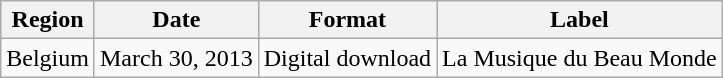<table class=wikitable>
<tr>
<th>Region</th>
<th>Date</th>
<th>Format</th>
<th>Label</th>
</tr>
<tr>
<td>Belgium</td>
<td>March 30, 2013</td>
<td>Digital download</td>
<td>La Musique du Beau Monde</td>
</tr>
</table>
